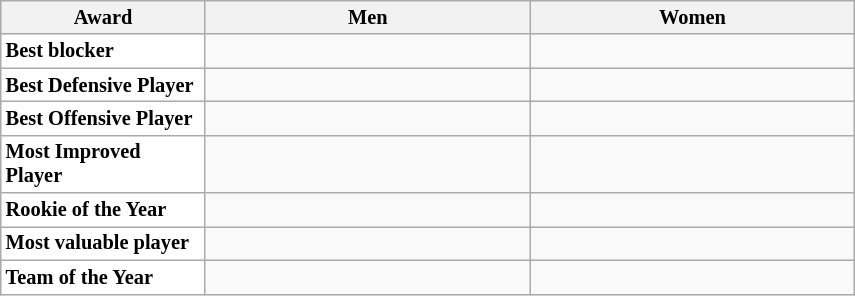<table class=wikitable style=font-size:85%>
<tr>
<th width=130>Award</th>
<th width=210>Men</th>
<th width=210>Women</th>
</tr>
<tr valign=top>
<td style="background:#ffffff;"><strong>Best blocker</strong></td>
<td></td>
<td></td>
</tr>
<tr valign=top>
<td style="background:#ffffff;"><strong>Best Defensive Player</strong></td>
<td><br></td>
<td></td>
</tr>
<tr valign=top>
<td style="background:#ffffff;"><strong>Best Offensive Player</strong></td>
<td></td>
<td></td>
</tr>
<tr valign=top>
<td style="background:#ffffff;"><strong>Most Improved Player</strong></td>
<td></td>
<td></td>
</tr>
<tr valign=top>
<td style="background:#ffffff;"><strong>Rookie of the Year</strong></td>
<td></td>
<td></td>
</tr>
<tr valign=top>
<td style="background:#ffffff;"><strong>Most valuable player</strong></td>
<td></td>
<td></td>
</tr>
<tr valign=top>
<td style="background:#ffffff;"><strong>Team of the Year</strong></td>
<td><br></td>
<td><br></td>
</tr>
</table>
